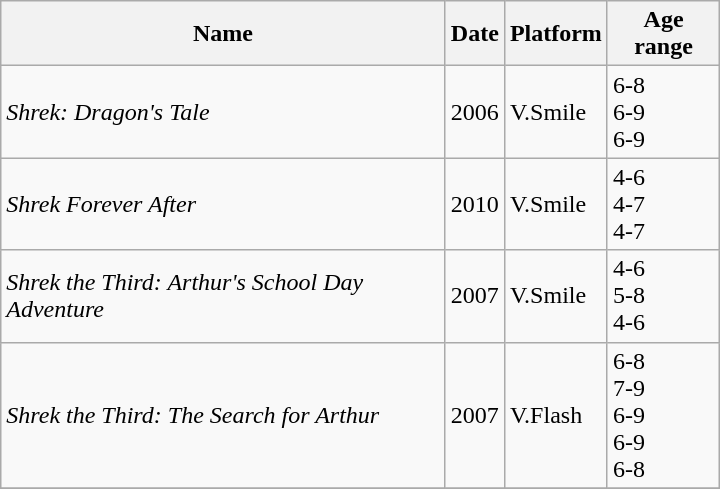<table class="wikitable sortable" width="38%">
<tr>
<th align="left">Name</th>
<th>Date</th>
<th>Platform</th>
<th align="left">Age range</th>
</tr>
<tr>
<td><em>Shrek: Dragon's Tale</em></td>
<td>2006</td>
<td>V.Smile</td>
<td>6-8<br>6-9<br>6-9</td>
</tr>
<tr>
<td><em>Shrek Forever After</em></td>
<td>2010</td>
<td>V.Smile</td>
<td>4-6<br>4-7<br>4-7</td>
</tr>
<tr>
<td><em>Shrek the Third: Arthur's School Day Adventure</em></td>
<td>2007</td>
<td>V.Smile</td>
<td>4-6<br>5-8<br>4-6</td>
</tr>
<tr>
<td><em>Shrek the Third: The Search for Arthur</em></td>
<td>2007</td>
<td>V.Flash</td>
<td>6-8<br>7-9<br>6-9<br>6-9<br>6-8</td>
</tr>
<tr>
</tr>
</table>
